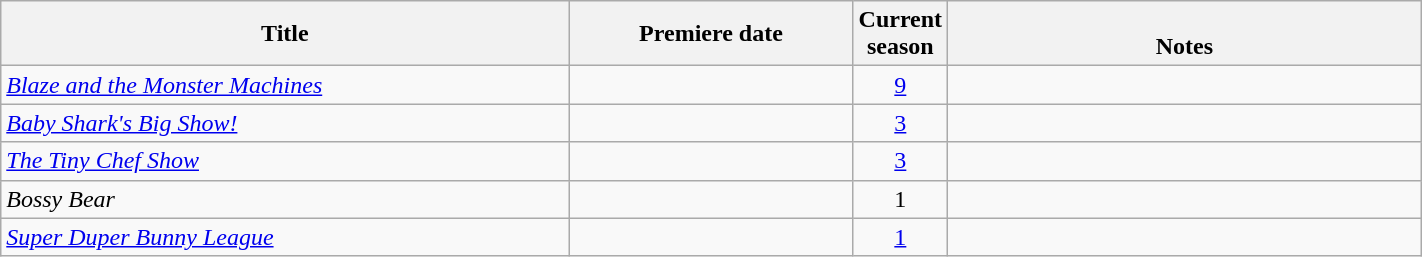<table class="wikitable plainrowheaders sortable" style="width:75%;text-align:center;">
<tr>
<th scope="col" style="width:40%;">Title</th>
<th scope="col" style="width:20%;">Premiere date</th>
<th scope:"col" style=width:5%;">Current season</th>
<th><br>Notes</th>
</tr>
<tr>
<td scope="row" style="text-align:left;"><em><a href='#'>Blaze and the Monster Machines</a></em></td>
<td></td>
<td><a href='#'>9</a></td>
<td></td>
</tr>
<tr>
<td scope="row" style="text-align:left;"><em><a href='#'>Baby Shark's Big Show!</a></em></td>
<td></td>
<td><a href='#'>3</a></td>
<td></td>
</tr>
<tr>
<td scope="row" style="text-align:left;"><em><a href='#'>The Tiny Chef Show</a></em></td>
<td></td>
<td><a href='#'>3</a></td>
<td></td>
</tr>
<tr>
<td scope="row" style="text-align:left;"><em>Bossy Bear</em></td>
<td></td>
<td>1</td>
<td></td>
</tr>
<tr>
<td scope="row" style="text-align:left;"><em><a href='#'>Super Duper Bunny League</a></em></td>
<td></td>
<td><a href='#'>1</a></td>
<td></td>
</tr>
</table>
